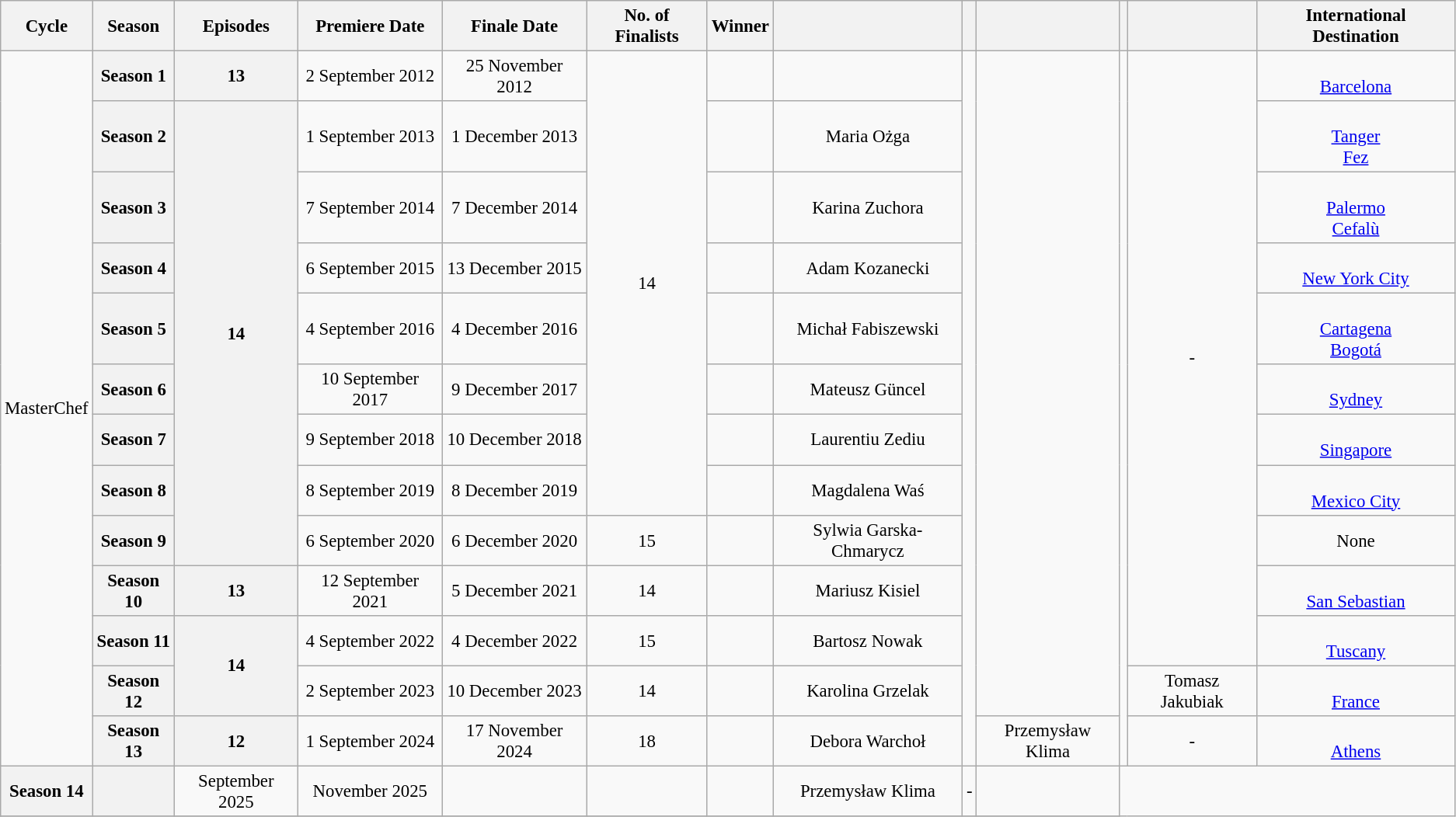<table class="wikitable" style="text-align:center; font-size:95%;">
<tr>
<th>Cycle</th>
<th>Season</th>
<th>Episodes</th>
<th>Premiere Date</th>
<th>Finale Date</th>
<th>No. of Finalists</th>
<th>Winner</th>
<th></th>
<th></th>
<th></th>
<th></th>
<th></th>
<th>International Destination</th>
</tr>
<tr>
<td rowspan="13">MasterChef</td>
<th>Season 1</th>
<th>13</th>
<td>2 September 2012</td>
<td>25 November 2012</td>
<td rowspan="8">14</td>
<td></td>
<td></td>
<td rowspan="13"></td>
<td rowspan="12"></td>
<td rowspan="13"></td>
<td rowspan="11">-</td>
<td><br><a href='#'>Barcelona</a></td>
</tr>
<tr>
<th>Season 2</th>
<th rowspan="8">14</th>
<td>1 September 2013</td>
<td>1 December 2013</td>
<td></td>
<td>Maria Ożga</td>
<td><br><a href='#'>Tanger</a><br> <a href='#'>Fez</a></td>
</tr>
<tr>
<th>Season 3</th>
<td>7 September 2014</td>
<td>7 December 2014</td>
<td></td>
<td>Karina Zuchora</td>
<td><br><a href='#'>Palermo</a><br><a href='#'>Cefalù</a></td>
</tr>
<tr>
<th>Season 4</th>
<td>6 September 2015</td>
<td>13 December 2015</td>
<td></td>
<td>Adam Kozanecki</td>
<td><br><a href='#'>New York City</a></td>
</tr>
<tr>
<th>Season 5</th>
<td>4 September 2016</td>
<td>4 December 2016</td>
<td></td>
<td>Michał Fabiszewski</td>
<td><br><a href='#'>Cartagena</a><br><a href='#'>Bogotá</a></td>
</tr>
<tr>
<th>Season 6</th>
<td>10 September 2017</td>
<td>9 December 2017</td>
<td></td>
<td>Mateusz Güncel</td>
<td><br><a href='#'>Sydney</a></td>
</tr>
<tr>
<th>Season 7</th>
<td>9 September 2018</td>
<td>10 December 2018</td>
<td></td>
<td>Laurentiu Zediu</td>
<td><br><a href='#'>Singapore</a></td>
</tr>
<tr>
<th>Season 8</th>
<td>8 September 2019</td>
<td>8 December 2019</td>
<td></td>
<td>Magdalena Waś</td>
<td><br><a href='#'>Mexico City</a></td>
</tr>
<tr>
<th>Season 9</th>
<td>6 September 2020</td>
<td>6 December 2020</td>
<td rowspan="1">15</td>
<td></td>
<td>Sylwia Garska-Chmarycz</td>
<td>None</td>
</tr>
<tr>
<th>Season 10</th>
<th>13</th>
<td>12 September 2021</td>
<td>5 December 2021</td>
<td rowspan="1">14</td>
<td></td>
<td>Mariusz Kisiel</td>
<td><br><a href='#'>San Sebastian</a></td>
</tr>
<tr>
<th>Season 11</th>
<th rowspan="2">14</th>
<td>4 September 2022</td>
<td>4 December 2022</td>
<td rowspan="1">15</td>
<td></td>
<td>Bartosz Nowak</td>
<td><br><a href='#'>Tuscany</a></td>
</tr>
<tr>
<th>Season 12</th>
<td>2 September 2023</td>
<td>10 December 2023</td>
<td rowspan="1">14</td>
<td></td>
<td>Karolina Grzelak</td>
<td>Tomasz Jakubiak</td>
<td><br><a href='#'>France</a></td>
</tr>
<tr>
<th>Season 13</th>
<th>12</th>
<td>1 September 2024</td>
<td>17 November 2024</td>
<td rowspan="1">18</td>
<td></td>
<td>Debora Warchoł</td>
<td>Przemysław Klima</td>
<td>-</td>
<td><br><a href='#'>Athens</a></td>
</tr>
<tr>
<th>Season 14</th>
<th></th>
<td>September 2025</td>
<td>November 2025</td>
<td rowspan="1"></td>
<td></td>
<td></td>
<td>Przemysław Klima</td>
<td>-</td>
<td></td>
</tr>
<tr>
</tr>
</table>
